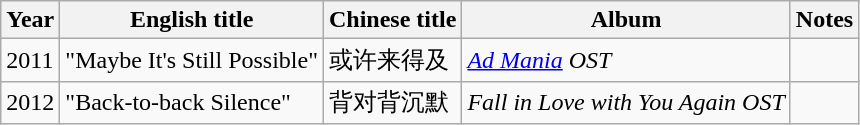<table class="wikitable sortable">
<tr>
<th>Year</th>
<th>English title</th>
<th>Chinese title</th>
<th>Album</th>
<th class="unsortable">Notes</th>
</tr>
<tr>
<td>2011</td>
<td>"Maybe It's Still Possible"</td>
<td>或许来得及</td>
<td><em><a href='#'>Ad Mania</a> OST</em></td>
<td></td>
</tr>
<tr>
<td>2012</td>
<td>"Back-to-back Silence"</td>
<td>背对背沉默</td>
<td><em>Fall in Love with You Again OST</em></td>
<td></td>
</tr>
</table>
